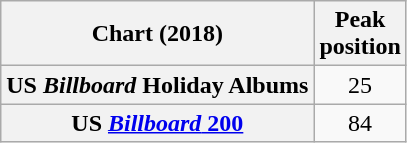<table class="wikitable sortable plainrowheaders">
<tr>
<th scope="col">Chart (2018)</th>
<th scope="col">Peak<br>position</th>
</tr>
<tr>
<th scope="row">US <em>Billboard</em> Holiday Albums</th>
<td style="text-align:center;">25</td>
</tr>
<tr>
<th scope="row">US <a href='#'><em>Billboard</em> 200</a></th>
<td style="text-align:center;">84</td>
</tr>
</table>
